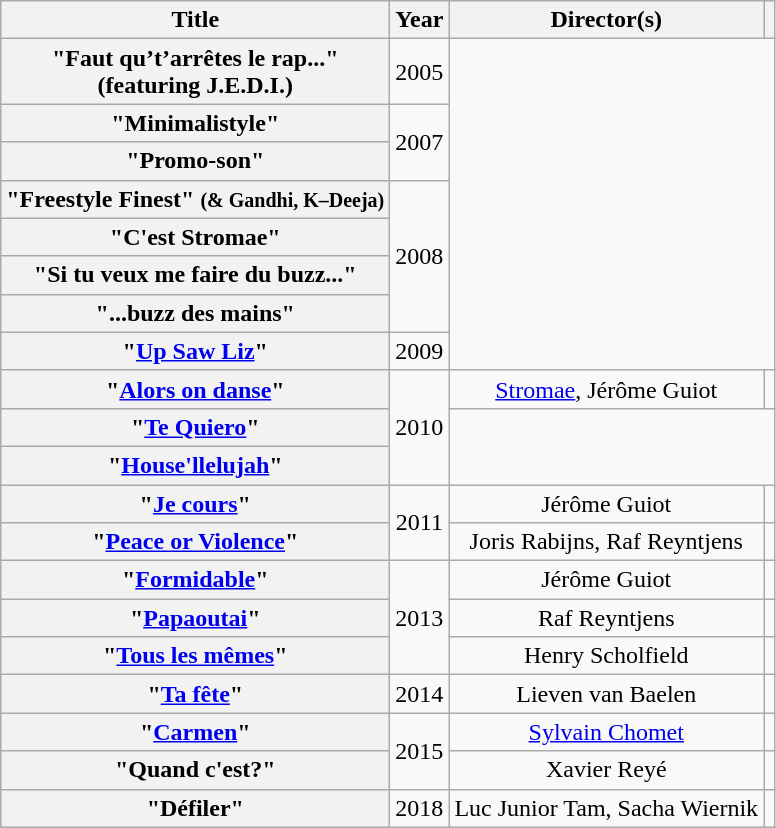<table class="wikitable plainrowheaders" style="text-align:center;">
<tr>
<th scope="col">Title</th>
<th scope="col">Year</th>
<th scope="col">Director(s)</th>
<th scope="col" class="unsortable"></th>
</tr>
<tr>
<th scope="row">"Faut qu’t’arrêtes le rap..."<br><span>(featuring J.E.D.I.)</span></th>
<td>2005</td>
</tr>
<tr>
<th scope="row">"Minimalistyle"</th>
<td rowspan="2">2007</td>
</tr>
<tr>
<th scope="row">"Promo-son"</th>
</tr>
<tr>
<th scope="row">"Freestyle Finest" <small>(& Gandhi, K–Deeja)</small></th>
<td rowspan="4">2008</td>
</tr>
<tr>
<th scope="row">"C'est Stromae"</th>
</tr>
<tr>
<th scope="row">"Si tu veux me faire du buzz..."</th>
</tr>
<tr>
<th scope="row">"...buzz des mains"</th>
</tr>
<tr>
<th scope="row">"<a href='#'>Up Saw Liz</a>"</th>
<td>2009</td>
</tr>
<tr>
<th scope="row">"<a href='#'>Alors on danse</a>"</th>
<td rowspan="3">2010</td>
<td><a href='#'>Stromae</a>, Jérôme Guiot</td>
<td></td>
</tr>
<tr>
<th scope="row">"<a href='#'>Te Quiero</a>"</th>
</tr>
<tr>
<th scope="row">"<a href='#'>House'llelujah</a>"</th>
</tr>
<tr>
<th scope="row">"<a href='#'>Je cours</a>"</th>
<td rowspan="2">2011</td>
<td>Jérôme Guiot</td>
<td></td>
</tr>
<tr>
<th scope="row">"<a href='#'>Peace or Violence</a>"</th>
<td>Joris Rabijns, Raf Reyntjens</td>
<td></td>
</tr>
<tr>
<th scope="row">"<a href='#'>Formidable</a>"</th>
<td rowspan="3">2013</td>
<td>Jérôme Guiot</td>
<td></td>
</tr>
<tr>
<th scope="row">"<a href='#'>Papaoutai</a>"</th>
<td>Raf Reyntjens</td>
<td></td>
</tr>
<tr>
<th scope="row">"<a href='#'>Tous les mêmes</a>"</th>
<td>Henry Scholfield</td>
<td></td>
</tr>
<tr>
<th scope="row">"<a href='#'>Ta fête</a>"</th>
<td>2014</td>
<td>Lieven van Baelen</td>
<td></td>
</tr>
<tr>
<th scope="row">"<a href='#'>Carmen</a>"</th>
<td rowspan="2">2015</td>
<td><a href='#'>Sylvain Chomet</a></td>
<td></td>
</tr>
<tr>
<th scope="row">"Quand c'est?"</th>
<td>Xavier Reyé</td>
<td></td>
</tr>
<tr>
<th scope="row">"Défiler"</th>
<td>2018</td>
<td>Luc Junior Tam, Sacha Wiernik</td>
<td></td>
</tr>
</table>
